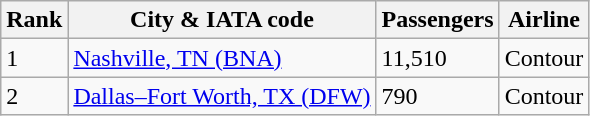<table class="wikitable">
<tr>
<th>Rank</th>
<th>City & IATA code</th>
<th>Passengers</th>
<th>Airline</th>
</tr>
<tr>
<td>1</td>
<td><a href='#'>Nashville, TN (BNA)</a></td>
<td>11,510</td>
<td>Contour</td>
</tr>
<tr>
<td>2</td>
<td><a href='#'>Dallas–Fort Worth, TX (DFW)</a></td>
<td>790</td>
<td>Contour</td>
</tr>
</table>
